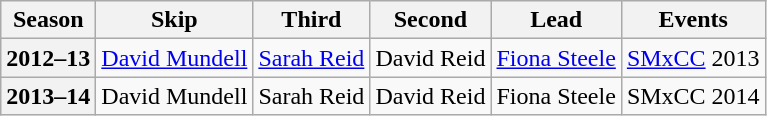<table class="wikitable">
<tr>
<th scope="col">Season</th>
<th scope="col">Skip</th>
<th scope="col">Third</th>
<th scope="col">Second</th>
<th scope="col">Lead</th>
<th scope="col">Events</th>
</tr>
<tr>
<th scope="row">2012–13</th>
<td><a href='#'>David Mundell</a></td>
<td><a href='#'>Sarah Reid</a></td>
<td>David Reid</td>
<td><a href='#'>Fiona Steele</a></td>
<td><a href='#'>SMxCC</a> 2013 </td>
</tr>
<tr>
<th scope="row">2013–14</th>
<td>David Mundell</td>
<td>Sarah Reid</td>
<td>David Reid</td>
<td>Fiona Steele</td>
<td>SMxCC 2014 </td>
</tr>
</table>
